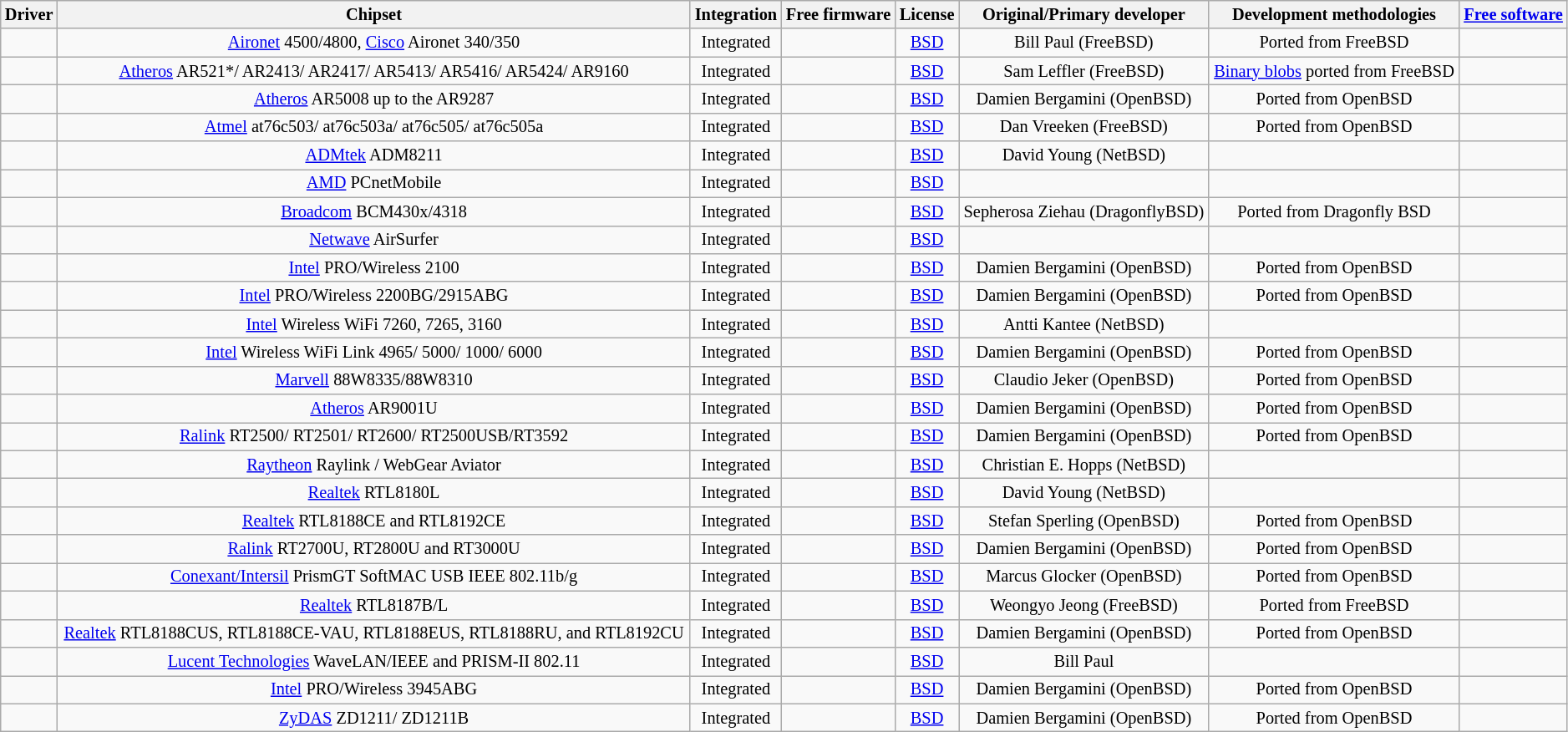<table class="wikitable" style="font-size: 85%; text-align: center; width: 99%;">
<tr Stefan Sperling>
<th>Driver</th>
<th>Chipset</th>
<th>Integration</th>
<th>Free firmware</th>
<th>License</th>
<th>Original/Primary developer</th>
<th>Development methodologies</th>
<th><a href='#'>Free software</a></th>
</tr>
<tr>
<td></td>
<td><a href='#'>Aironet</a> 4500/4800, <a href='#'>Cisco</a> Aironet 340/350</td>
<td>Integrated</td>
<td></td>
<td><a href='#'>BSD</a></td>
<td>Bill Paul (FreeBSD)</td>
<td>Ported from FreeBSD</td>
<td></td>
</tr>
<tr>
<td></td>
<td><a href='#'>Atheros</a> AR521*/ AR2413/ AR2417/ AR5413/ AR5416/ AR5424/ AR9160</td>
<td>Integrated</td>
<td></td>
<td><a href='#'>BSD</a></td>
<td>Sam Leffler (FreeBSD)</td>
<td><a href='#'>Binary blobs</a> ported from FreeBSD</td>
<td></td>
</tr>
<tr>
<td></td>
<td><a href='#'>Atheros</a> AR5008 up to the AR9287</td>
<td>Integrated</td>
<td></td>
<td><a href='#'>BSD</a></td>
<td>Damien Bergamini (OpenBSD)</td>
<td>Ported from OpenBSD</td>
<td></td>
</tr>
<tr>
<td></td>
<td><a href='#'>Atmel</a> at76c503/ at76c503a/ at76c505/ at76c505a</td>
<td>Integrated</td>
<td></td>
<td><a href='#'>BSD</a></td>
<td>Dan Vreeken (FreeBSD)</td>
<td>Ported from OpenBSD</td>
<td></td>
</tr>
<tr>
<td></td>
<td><a href='#'>ADMtek</a> ADM8211</td>
<td>Integrated</td>
<td></td>
<td><a href='#'>BSD</a></td>
<td>David Young (NetBSD)</td>
<td></td>
<td></td>
</tr>
<tr>
<td></td>
<td><a href='#'>AMD</a> PCnetMobile</td>
<td>Integrated</td>
<td></td>
<td><a href='#'>BSD</a></td>
<td></td>
<td></td>
<td></td>
</tr>
<tr>
<td></td>
<td><a href='#'>Broadcom</a> BCM430x/4318</td>
<td>Integrated</td>
<td></td>
<td><a href='#'>BSD</a></td>
<td>Sepherosa Ziehau (DragonflyBSD)</td>
<td>Ported from Dragonfly BSD</td>
<td></td>
</tr>
<tr>
<td></td>
<td><a href='#'>Netwave</a> AirSurfer</td>
<td>Integrated</td>
<td></td>
<td><a href='#'>BSD</a></td>
<td></td>
<td></td>
<td></td>
</tr>
<tr>
<td></td>
<td><a href='#'>Intel</a> PRO/Wireless 2100</td>
<td>Integrated</td>
<td></td>
<td><a href='#'>BSD</a></td>
<td>Damien Bergamini (OpenBSD)</td>
<td>Ported from OpenBSD</td>
<td></td>
</tr>
<tr>
<td></td>
<td><a href='#'>Intel</a> PRO/Wireless 2200BG/2915ABG</td>
<td>Integrated</td>
<td></td>
<td><a href='#'>BSD</a></td>
<td>Damien Bergamini (OpenBSD)</td>
<td>Ported from OpenBSD</td>
<td></td>
</tr>
<tr>
<td></td>
<td><a href='#'>Intel</a> Wireless WiFi 7260, 7265, 3160</td>
<td>Integrated</td>
<td></td>
<td><a href='#'>BSD</a></td>
<td>Antti Kantee (NetBSD)</td>
<td></td>
<td></td>
</tr>
<tr>
<td></td>
<td><a href='#'>Intel</a> Wireless WiFi Link 4965/ 5000/ 1000/ 6000</td>
<td>Integrated</td>
<td></td>
<td><a href='#'>BSD</a></td>
<td>Damien Bergamini (OpenBSD)</td>
<td>Ported from OpenBSD</td>
<td></td>
</tr>
<tr>
<td></td>
<td><a href='#'>Marvell</a> 88W8335/88W8310</td>
<td>Integrated</td>
<td></td>
<td><a href='#'>BSD</a></td>
<td>Claudio Jeker (OpenBSD)</td>
<td>Ported from OpenBSD</td>
<td></td>
</tr>
<tr>
<td></td>
<td><a href='#'>Atheros</a> AR9001U</td>
<td>Integrated</td>
<td></td>
<td><a href='#'>BSD</a></td>
<td>Damien Bergamini (OpenBSD)</td>
<td>Ported from OpenBSD</td>
<td></td>
</tr>
<tr>
<td></td>
<td><a href='#'>Ralink</a> RT2500/ RT2501/ RT2600/ RT2500USB/RT3592</td>
<td>Integrated</td>
<td></td>
<td><a href='#'>BSD</a></td>
<td>Damien Bergamini (OpenBSD)</td>
<td>Ported from OpenBSD</td>
<td></td>
</tr>
<tr>
<td></td>
<td><a href='#'>Raytheon</a> Raylink / WebGear Aviator</td>
<td>Integrated</td>
<td></td>
<td><a href='#'>BSD</a></td>
<td>Christian E. Hopps (NetBSD)</td>
<td></td>
<td></td>
</tr>
<tr>
<td></td>
<td><a href='#'>Realtek</a> RTL8180L</td>
<td>Integrated</td>
<td></td>
<td><a href='#'>BSD</a></td>
<td>David Young (NetBSD)</td>
<td></td>
<td></td>
</tr>
<tr>
<td></td>
<td><a href='#'>Realtek</a> RTL8188CE and RTL8192CE</td>
<td>Integrated</td>
<td></td>
<td><a href='#'>BSD</a></td>
<td>Stefan Sperling (OpenBSD)</td>
<td>Ported from OpenBSD</td>
<td></td>
</tr>
<tr>
<td></td>
<td><a href='#'>Ralink</a> RT2700U, RT2800U and RT3000U</td>
<td>Integrated</td>
<td></td>
<td><a href='#'>BSD</a></td>
<td>Damien Bergamini (OpenBSD)</td>
<td>Ported from OpenBSD</td>
<td></td>
</tr>
<tr>
<td></td>
<td><a href='#'>Conexant/Intersil</a> PrismGT SoftMAC USB IEEE 802.11b/g</td>
<td>Integrated</td>
<td></td>
<td><a href='#'>BSD</a></td>
<td>Marcus Glocker (OpenBSD)</td>
<td>Ported from OpenBSD</td>
<td></td>
</tr>
<tr>
<td></td>
<td><a href='#'>Realtek</a> RTL8187B/L</td>
<td>Integrated</td>
<td></td>
<td><a href='#'>BSD</a></td>
<td>Weongyo Jeong (FreeBSD)</td>
<td>Ported from FreeBSD</td>
<td></td>
</tr>
<tr>
<td></td>
<td><a href='#'>Realtek</a> RTL8188CUS, RTL8188CE-VAU, RTL8188EUS, RTL8188RU, and RTL8192CU</td>
<td>Integrated</td>
<td></td>
<td><a href='#'>BSD</a></td>
<td>Damien Bergamini (OpenBSD)</td>
<td>Ported from OpenBSD</td>
<td></td>
</tr>
<tr>
<td></td>
<td><a href='#'>Lucent Technologies</a> WaveLAN/IEEE and PRISM-II 802.11</td>
<td>Integrated</td>
<td></td>
<td><a href='#'>BSD</a></td>
<td>Bill Paul</td>
<td></td>
<td></td>
</tr>
<tr>
<td></td>
<td><a href='#'>Intel</a> PRO/Wireless 3945ABG</td>
<td>Integrated</td>
<td></td>
<td><a href='#'>BSD</a></td>
<td>Damien Bergamini (OpenBSD)</td>
<td>Ported from OpenBSD</td>
<td></td>
</tr>
<tr>
<td></td>
<td><a href='#'>ZyDAS</a> ZD1211/ ZD1211B</td>
<td>Integrated</td>
<td></td>
<td><a href='#'>BSD</a></td>
<td>Damien Bergamini (OpenBSD)</td>
<td>Ported from OpenBSD</td>
<td></td>
</tr>
</table>
